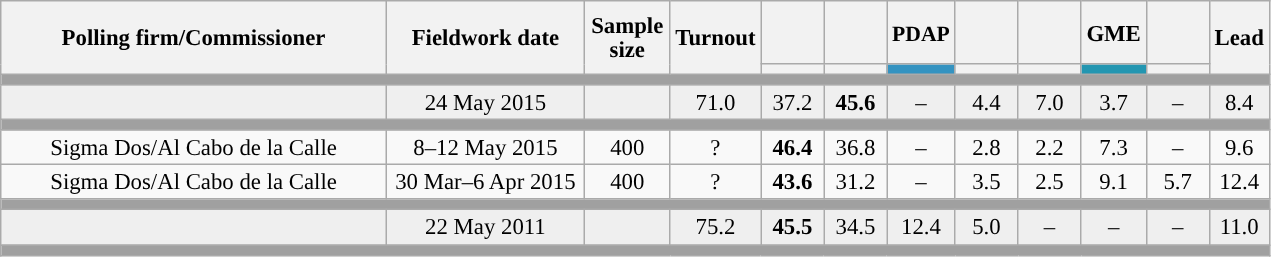<table class="wikitable collapsible collapsed" style="text-align:center; font-size:95%; line-height:16px;">
<tr style="height:42px;">
<th style="width:250px;" rowspan="2">Polling firm/Commissioner</th>
<th style="width:125px;" rowspan="2">Fieldwork date</th>
<th style="width:50px;" rowspan="2">Sample size</th>
<th style="width:45px;" rowspan="2">Turnout</th>
<th style="width:35px;"></th>
<th style="width:35px;"></th>
<th style="width:35px; font-size:95%;">PDAP</th>
<th style="width:35px;"></th>
<th style="width:35px;"></th>
<th style="width:35px;">GME</th>
<th style="width:35px;"></th>
<th style="width:30px;" rowspan="2">Lead</th>
</tr>
<tr>
<th style="color:inherit;background:"></th>
<th style="color:inherit;background:"></th>
<th style="color:inherit;background:#3493C1;"></th>
<th style="color:inherit;background:"></th>
<th style="color:inherit;background:"></th>
<th style="color:inherit;background:#2396B1;"></th>
<th style="color:inherit;background:"></th>
</tr>
<tr>
<td colspan="12" style="background:#A0A0A0"></td>
</tr>
<tr style="background:#EFEFEF;">
<td><strong></strong></td>
<td>24 May 2015</td>
<td></td>
<td>71.0</td>
<td>37.2<br></td>
<td><strong>45.6</strong><br></td>
<td>–</td>
<td>4.4<br></td>
<td>7.0<br></td>
<td>3.7<br></td>
<td>–</td>
<td style="background:">8.4</td>
</tr>
<tr>
<td colspan="12" style="background:#A0A0A0"></td>
</tr>
<tr>
<td>Sigma Dos/Al Cabo de la Calle</td>
<td>8–12 May 2015</td>
<td>400</td>
<td>?</td>
<td><strong>46.4</strong><br></td>
<td>36.8<br></td>
<td>–</td>
<td>2.8<br></td>
<td>2.2<br></td>
<td>7.3<br></td>
<td>–</td>
<td style="background:">9.6</td>
</tr>
<tr>
<td>Sigma Dos/Al Cabo de la Calle</td>
<td>30 Mar–6 Apr 2015</td>
<td>400</td>
<td>?</td>
<td><strong>43.6</strong><br></td>
<td>31.2<br></td>
<td>–</td>
<td>3.5<br></td>
<td>2.5<br></td>
<td>9.1<br></td>
<td>5.7<br></td>
<td style="background:">12.4</td>
</tr>
<tr>
<td colspan="12" style="background:#A0A0A0"></td>
</tr>
<tr style="background:#EFEFEF;">
<td><strong></strong></td>
<td>22 May 2011</td>
<td></td>
<td>75.2</td>
<td><strong>45.5</strong><br></td>
<td>34.5<br></td>
<td>12.4<br></td>
<td>5.0<br></td>
<td>–</td>
<td>–</td>
<td>–</td>
<td style="background:">11.0</td>
</tr>
<tr>
<td colspan="12" style="background:#A0A0A0"></td>
</tr>
</table>
